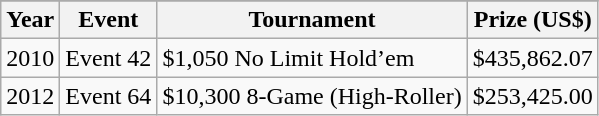<table class="wikitable" border="1">
<tr>
</tr>
<tr>
<th>Year</th>
<th>Event</th>
<th>Tournament</th>
<th>Prize (US$)</th>
</tr>
<tr>
<td>2010</td>
<td>Event 42</td>
<td>$1,050 No Limit Hold’em</td>
<td>$435,862.07</td>
</tr>
<tr>
<td>2012</td>
<td>Event 64</td>
<td>$10,300 8-Game (High-Roller)</td>
<td>$253,425.00</td>
</tr>
</table>
